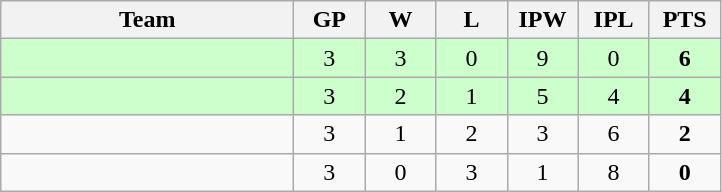<table class="wikitable" style="text-align: center">
<tr>
<th style="width: 188px">Team</th>
<th style="width: 40px">GP</th>
<th style="width: 40px">W</th>
<th style="width: 40px">L</th>
<th style="width: 40px">IPW</th>
<th style="width: 40px">IPL</th>
<th style="width: 40px">PTS</th>
</tr>
<tr style="background: #ccffcc">
<td style="text-align: left"></td>
<td>3</td>
<td>3</td>
<td>0</td>
<td>9</td>
<td>0</td>
<td><strong>6</strong></td>
</tr>
<tr style="background: #ccffcc">
<td style="text-align: left"></td>
<td>3</td>
<td>2</td>
<td>1</td>
<td>5</td>
<td>4</td>
<td><strong>4</strong></td>
</tr>
<tr>
<td style="text-align: left"></td>
<td>3</td>
<td>1</td>
<td>2</td>
<td>3</td>
<td>6</td>
<td><strong>2</strong></td>
</tr>
<tr>
<td style="text-align: left"></td>
<td>3</td>
<td>0</td>
<td>3</td>
<td>1</td>
<td>8</td>
<td><strong>0</strong></td>
</tr>
</table>
